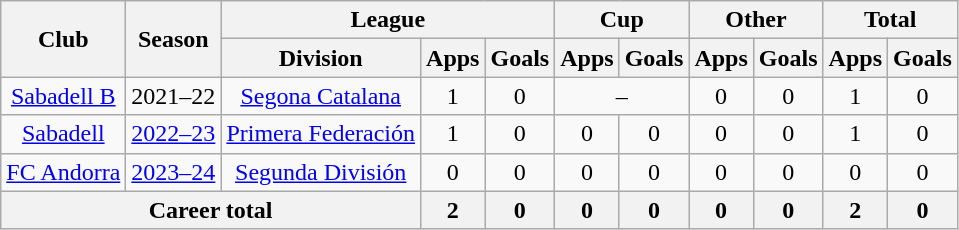<table class="wikitable" style="text-align: center">
<tr>
<th rowspan="2">Club</th>
<th rowspan="2">Season</th>
<th colspan="3">League</th>
<th colspan="2">Cup</th>
<th colspan="2">Other</th>
<th colspan="2">Total</th>
</tr>
<tr>
<th>Division</th>
<th>Apps</th>
<th>Goals</th>
<th>Apps</th>
<th>Goals</th>
<th>Apps</th>
<th>Goals</th>
<th>Apps</th>
<th>Goals</th>
</tr>
<tr>
<td><a href='#'>Sabadell B</a></td>
<td>2021–22</td>
<td><a href='#'>Segona Catalana</a></td>
<td>1</td>
<td>0</td>
<td colspan="2">–</td>
<td>0</td>
<td>0</td>
<td>1</td>
<td>0</td>
</tr>
<tr>
<td><a href='#'>Sabadell</a></td>
<td><a href='#'>2022–23</a></td>
<td><a href='#'>Primera Federación</a></td>
<td>1</td>
<td>0</td>
<td>0</td>
<td>0</td>
<td>0</td>
<td>0</td>
<td>1</td>
<td>0</td>
</tr>
<tr>
<td><a href='#'>FC Andorra</a></td>
<td><a href='#'>2023–24</a></td>
<td><a href='#'>Segunda División</a></td>
<td>0</td>
<td>0</td>
<td>0</td>
<td>0</td>
<td>0</td>
<td>0</td>
<td>0</td>
<td>0</td>
</tr>
<tr>
<th colspan=3>Career total</th>
<th>2</th>
<th>0</th>
<th>0</th>
<th>0</th>
<th>0</th>
<th>0</th>
<th>2</th>
<th>0</th>
</tr>
</table>
